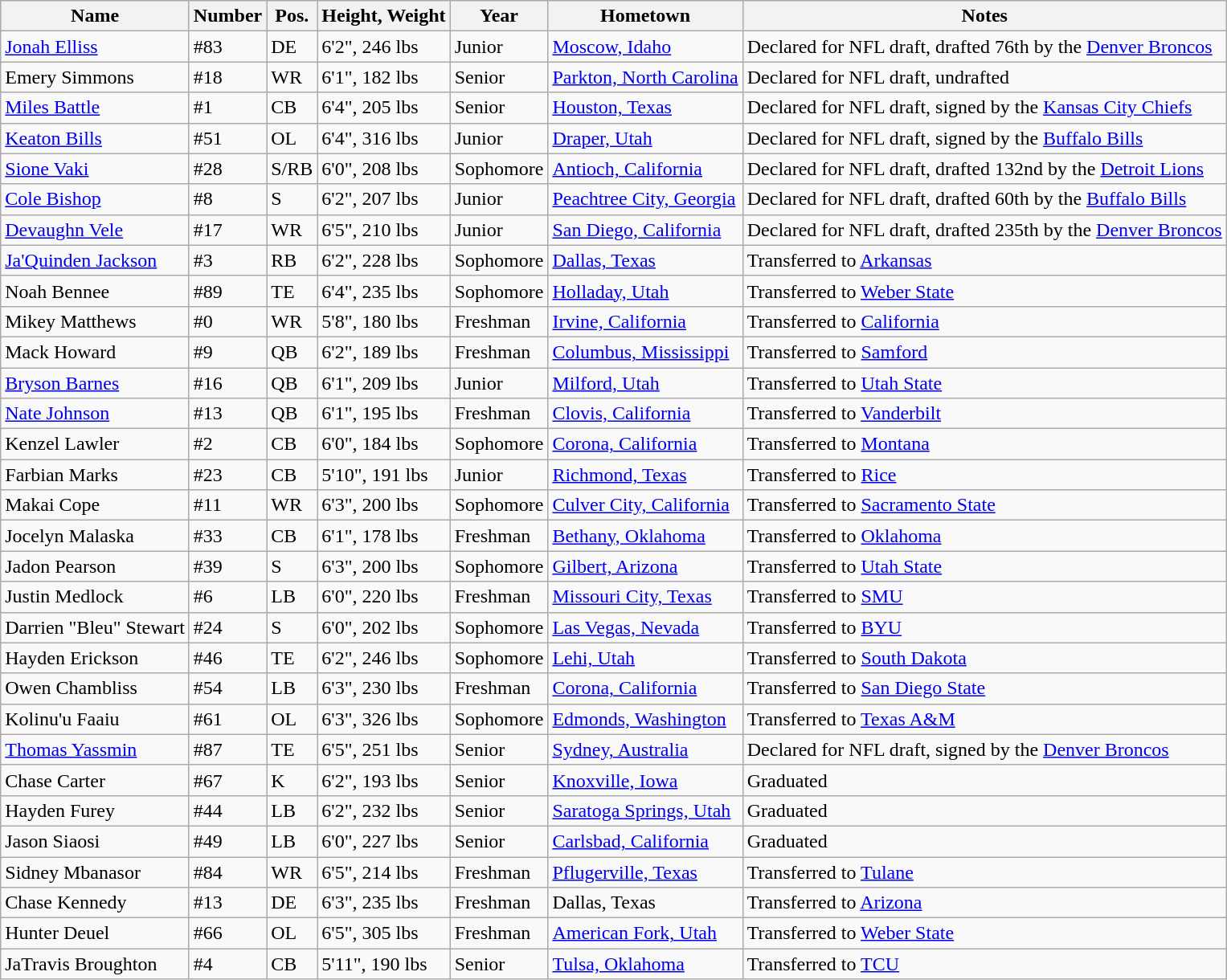<table class="wikitable sortable mw-collapsible mw-collapsed">
<tr>
<th>Name</th>
<th>Number</th>
<th>Pos.</th>
<th>Height, Weight</th>
<th>Year</th>
<th>Hometown</th>
<th>Notes</th>
</tr>
<tr>
<td><a href='#'>Jonah Elliss</a></td>
<td>#83</td>
<td>DE</td>
<td>6'2", 246 lbs</td>
<td>Junior</td>
<td><a href='#'>Moscow, Idaho</a></td>
<td>Declared for NFL draft, drafted 76th by the <a href='#'>Denver Broncos</a></td>
</tr>
<tr>
<td>Emery Simmons</td>
<td>#18</td>
<td>WR</td>
<td>6'1", 182 lbs</td>
<td>Senior</td>
<td><a href='#'>Parkton, North Carolina</a></td>
<td>Declared for NFL draft, undrafted</td>
</tr>
<tr>
<td><a href='#'>Miles Battle</a></td>
<td>#1</td>
<td>CB</td>
<td>6'4", 205 lbs</td>
<td>Senior</td>
<td><a href='#'>Houston, Texas</a></td>
<td>Declared for NFL draft, signed by the <a href='#'>Kansas City Chiefs</a></td>
</tr>
<tr>
<td><a href='#'>Keaton Bills</a></td>
<td>#51</td>
<td>OL</td>
<td>6'4", 316 lbs</td>
<td>Junior</td>
<td><a href='#'>Draper, Utah</a></td>
<td>Declared for NFL draft, signed by the <a href='#'>Buffalo Bills</a></td>
</tr>
<tr>
<td><a href='#'>Sione Vaki</a></td>
<td>#28</td>
<td>S/RB</td>
<td>6'0", 208 lbs</td>
<td>Sophomore</td>
<td><a href='#'>Antioch, California</a></td>
<td>Declared for NFL draft, drafted 132nd by the <a href='#'>Detroit Lions</a></td>
</tr>
<tr>
<td><a href='#'>Cole Bishop</a></td>
<td>#8</td>
<td>S</td>
<td>6'2", 207 lbs</td>
<td>Junior</td>
<td><a href='#'>Peachtree City, Georgia</a></td>
<td>Declared for NFL draft, drafted 60th by the <a href='#'>Buffalo Bills</a></td>
</tr>
<tr>
<td><a href='#'>Devaughn Vele</a></td>
<td>#17</td>
<td>WR</td>
<td>6'5", 210 lbs</td>
<td>Junior</td>
<td><a href='#'>San Diego, California</a></td>
<td>Declared for NFL draft, drafted 235th by the <a href='#'>Denver Broncos</a></td>
</tr>
<tr>
<td><a href='#'>Ja'Quinden Jackson</a></td>
<td>#3</td>
<td>RB</td>
<td>6'2", 228 lbs</td>
<td>Sophomore</td>
<td><a href='#'>Dallas, Texas</a></td>
<td>Transferred to <a href='#'>Arkansas</a></td>
</tr>
<tr>
<td>Noah Bennee</td>
<td>#89</td>
<td>TE</td>
<td>6'4", 235 lbs</td>
<td>Sophomore</td>
<td><a href='#'>Holladay, Utah</a></td>
<td>Transferred to <a href='#'>Weber State</a></td>
</tr>
<tr>
<td>Mikey Matthews</td>
<td>#0</td>
<td>WR</td>
<td>5'8", 180 lbs</td>
<td>Freshman</td>
<td><a href='#'>Irvine, California</a></td>
<td>Transferred to <a href='#'>California</a></td>
</tr>
<tr>
<td>Mack Howard</td>
<td>#9</td>
<td>QB</td>
<td>6'2", 189 lbs</td>
<td>Freshman</td>
<td><a href='#'>Columbus, Mississippi</a></td>
<td>Transferred to <a href='#'>Samford</a></td>
</tr>
<tr>
<td><a href='#'>Bryson Barnes</a></td>
<td>#16</td>
<td>QB</td>
<td>6'1", 209 lbs</td>
<td>Junior</td>
<td><a href='#'>Milford, Utah</a></td>
<td>Transferred to <a href='#'>Utah State</a></td>
</tr>
<tr>
<td><a href='#'>Nate Johnson</a></td>
<td>#13</td>
<td>QB</td>
<td>6'1", 195 lbs</td>
<td> Freshman</td>
<td><a href='#'>Clovis, California</a></td>
<td>Transferred to <a href='#'>Vanderbilt</a></td>
</tr>
<tr>
<td>Kenzel Lawler</td>
<td>#2</td>
<td>CB</td>
<td>6'0", 184 lbs</td>
<td>Sophomore</td>
<td><a href='#'>Corona, California</a></td>
<td>Transferred to <a href='#'>Montana</a></td>
</tr>
<tr>
<td>Farbian Marks</td>
<td>#23</td>
<td>CB</td>
<td>5'10", 191 lbs</td>
<td>Junior</td>
<td><a href='#'>Richmond, Texas</a></td>
<td>Transferred to <a href='#'>Rice</a></td>
</tr>
<tr>
<td>Makai Cope</td>
<td>#11</td>
<td>WR</td>
<td>6'3", 200 lbs</td>
<td>Sophomore</td>
<td><a href='#'>Culver City, California</a></td>
<td>Transferred to <a href='#'>Sacramento State</a></td>
</tr>
<tr>
<td>Jocelyn Malaska</td>
<td>#33</td>
<td>CB</td>
<td>6'1", 178 lbs</td>
<td> Freshman</td>
<td><a href='#'>Bethany, Oklahoma</a></td>
<td>Transferred to <a href='#'>Oklahoma</a></td>
</tr>
<tr>
<td>Jadon Pearson</td>
<td>#39</td>
<td>S</td>
<td>6'3", 200 lbs</td>
<td> Sophomore</td>
<td><a href='#'>Gilbert, Arizona</a></td>
<td>Transferred to <a href='#'>Utah State</a></td>
</tr>
<tr>
<td>Justin Medlock</td>
<td>#6</td>
<td>LB</td>
<td>6'0", 220 lbs</td>
<td> Freshman</td>
<td><a href='#'>Missouri City, Texas</a></td>
<td>Transferred to <a href='#'>SMU</a></td>
</tr>
<tr>
<td>Darrien "Bleu" Stewart</td>
<td>#24</td>
<td>S</td>
<td>6'0", 202 lbs</td>
<td>Sophomore</td>
<td><a href='#'>Las Vegas, Nevada</a></td>
<td>Transferred to <a href='#'>BYU</a></td>
</tr>
<tr>
<td>Hayden Erickson</td>
<td>#46</td>
<td>TE</td>
<td>6'2", 246 lbs</td>
<td>Sophomore</td>
<td><a href='#'>Lehi, Utah</a></td>
<td>Transferred to <a href='#'>South Dakota</a></td>
</tr>
<tr>
<td>Owen Chambliss</td>
<td>#54</td>
<td>LB</td>
<td>6'3", 230 lbs</td>
<td>Freshman</td>
<td><a href='#'>Corona, California</a></td>
<td>Transferred to <a href='#'>San Diego State</a></td>
</tr>
<tr>
<td>Kolinu'u Faaiu</td>
<td>#61</td>
<td>OL</td>
<td>6'3", 326 lbs</td>
<td>Sophomore</td>
<td><a href='#'>Edmonds, Washington</a></td>
<td>Transferred to <a href='#'>Texas A&M</a></td>
</tr>
<tr>
<td><a href='#'>Thomas Yassmin</a></td>
<td>#87</td>
<td>TE</td>
<td>6'5", 251 lbs</td>
<td>Senior</td>
<td><a href='#'>Sydney, Australia</a></td>
<td>Declared for NFL draft, signed by the <a href='#'>Denver Broncos</a></td>
</tr>
<tr>
<td>Chase Carter</td>
<td>#67</td>
<td>K</td>
<td>6'2", 193 lbs</td>
<td>Senior</td>
<td><a href='#'>Knoxville, Iowa</a></td>
<td>Graduated</td>
</tr>
<tr>
<td>Hayden Furey</td>
<td>#44</td>
<td>LB</td>
<td>6'2", 232 lbs</td>
<td>Senior</td>
<td><a href='#'>Saratoga Springs, Utah</a></td>
<td>Graduated</td>
</tr>
<tr>
<td>Jason Siaosi</td>
<td>#49</td>
<td>LB</td>
<td>6'0", 227 lbs</td>
<td>Senior</td>
<td><a href='#'>Carlsbad, California</a></td>
<td>Graduated</td>
</tr>
<tr>
<td>Sidney Mbanasor</td>
<td>#84</td>
<td>WR</td>
<td>6'5", 214 lbs</td>
<td> Freshman</td>
<td><a href='#'>Pflugerville, Texas</a></td>
<td>Transferred to <a href='#'>Tulane</a></td>
</tr>
<tr>
<td>Chase Kennedy</td>
<td>#13</td>
<td>DE</td>
<td>6'3", 235 lbs</td>
<td> Freshman</td>
<td>Dallas, Texas</td>
<td>Transferred to <a href='#'>Arizona</a></td>
</tr>
<tr>
<td>Hunter Deuel</td>
<td>#66</td>
<td>OL</td>
<td>6'5", 305 lbs</td>
<td> Freshman</td>
<td><a href='#'>American Fork, Utah</a></td>
<td>Transferred to <a href='#'>Weber State</a></td>
</tr>
<tr>
<td>JaTravis Broughton</td>
<td>#4</td>
<td>CB</td>
<td>5'11", 190 lbs</td>
<td>Senior</td>
<td><a href='#'>Tulsa, Oklahoma</a></td>
<td>Transferred to <a href='#'>TCU</a></td>
</tr>
</table>
